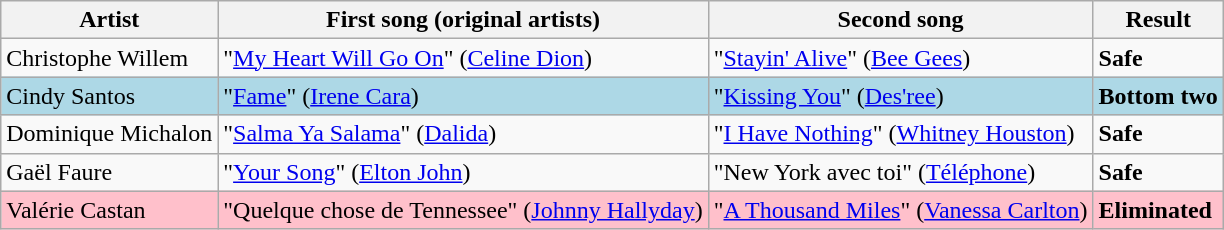<table class=wikitable>
<tr>
<th>Artist</th>
<th>First song (original artists)</th>
<th>Second song</th>
<th>Result</th>
</tr>
<tr>
<td>Christophe Willem</td>
<td>"<a href='#'>My Heart Will Go On</a>" (<a href='#'>Celine Dion</a>)</td>
<td>"<a href='#'>Stayin' Alive</a>" (<a href='#'>Bee Gees</a>)</td>
<td><strong>Safe</strong></td>
</tr>
<tr style="background:lightblue;">
<td>Cindy Santos</td>
<td>"<a href='#'>Fame</a>" (<a href='#'>Irene Cara</a>)</td>
<td>"<a href='#'>Kissing You</a>" (<a href='#'>Des'ree</a>)</td>
<td><strong>Bottom two</strong></td>
</tr>
<tr>
<td>Dominique Michalon</td>
<td>"<a href='#'>Salma Ya Salama</a>" (<a href='#'>Dalida</a>)</td>
<td>"<a href='#'>I Have Nothing</a>" (<a href='#'>Whitney Houston</a>)</td>
<td><strong>Safe</strong></td>
</tr>
<tr>
<td>Gaël Faure</td>
<td>"<a href='#'>Your Song</a>" (<a href='#'>Elton John</a>)</td>
<td>"New York avec toi" (<a href='#'>Téléphone</a>)</td>
<td><strong>Safe</strong></td>
</tr>
<tr style="background:pink;">
<td>Valérie Castan</td>
<td>"Quelque chose de Tennessee" (<a href='#'>Johnny Hallyday</a>)</td>
<td>"<a href='#'>A Thousand Miles</a>" (<a href='#'>Vanessa Carlton</a>)</td>
<td><strong>Eliminated</strong></td>
</tr>
</table>
